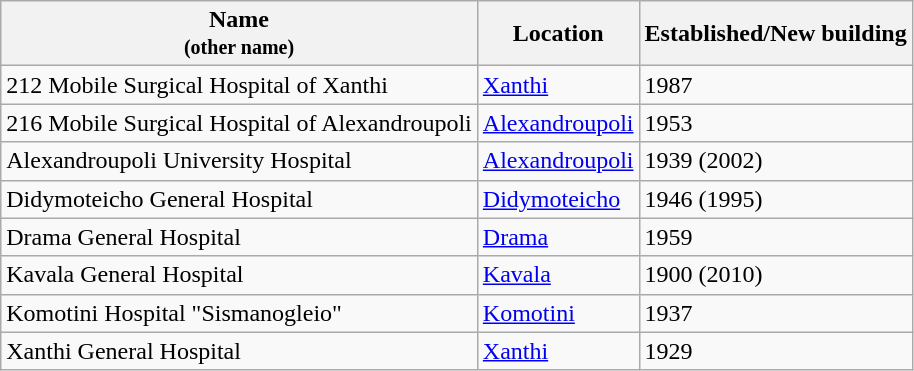<table class="wikitable sortable stripe">
<tr>
<th>Name<br> <small>(other name)</small></th>
<th>Location</th>
<th>Established/New building</th>
</tr>
<tr>
<td>212 Mobile Surgical Hospital of Xanthi</td>
<td><a href='#'>Xanthi</a></td>
<td>1987</td>
</tr>
<tr>
<td>216 Mobile Surgical Hospital of Alexandroupoli</td>
<td><a href='#'>Alexandroupoli</a></td>
<td>1953</td>
</tr>
<tr>
<td>Alexandroupoli University Hospital</td>
<td><a href='#'>Alexandroupoli</a></td>
<td>1939 (2002)</td>
</tr>
<tr>
<td>Didymoteicho General Hospital</td>
<td><a href='#'>Didymoteicho</a></td>
<td>1946 (1995)</td>
</tr>
<tr>
<td>Drama General Hospital</td>
<td><a href='#'>Drama</a></td>
<td>1959</td>
</tr>
<tr>
<td>Kavala General Hospital</td>
<td><a href='#'>Kavala</a></td>
<td>1900 (2010)</td>
</tr>
<tr>
<td>Komotini Hospital "Sismanogleio"</td>
<td><a href='#'>Komotini</a></td>
<td>1937</td>
</tr>
<tr>
<td>Xanthi General Hospital</td>
<td><a href='#'>Xanthi</a></td>
<td>1929</td>
</tr>
</table>
